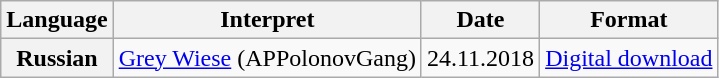<table class="wikitable plainrowheaders">
<tr>
<th scope="col">Language</th>
<th scope="col">Interpret</th>
<th scope="col">Date</th>
<th scope="col">Format</th>
</tr>
<tr>
<th scope="row">Russian</th>
<td><a href='#'>Grey Wiese</a> (APPolonovGang)</td>
<td>24.11.2018</td>
<td><a href='#'>Digital download</a></td>
</tr>
</table>
